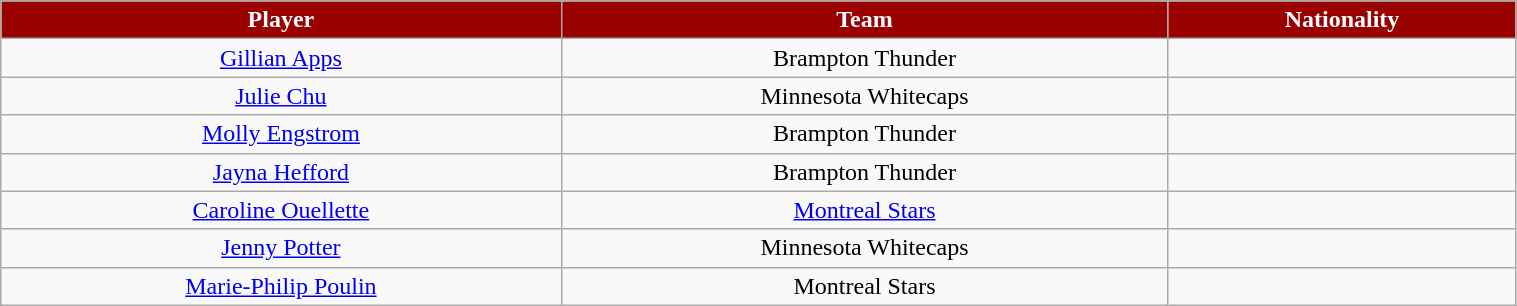<table class="wikitable" style="width:80%;">
<tr style="text-align:center; background:#900; color:#fff;">
<td><strong>Player</strong></td>
<td><strong>Team</strong></td>
<td><strong>Nationality</strong></td>
</tr>
<tr style="text-align:center;" bgcolor="">
<td><a href='#'>Gillian Apps</a></td>
<td>Brampton Thunder</td>
<td></td>
</tr>
<tr style="text-align:center;" bgcolor="">
<td><a href='#'>Julie Chu</a></td>
<td>Minnesota Whitecaps</td>
<td></td>
</tr>
<tr style="text-align:center;" bgcolor="">
<td><a href='#'>Molly Engstrom</a></td>
<td>Brampton Thunder</td>
<td></td>
</tr>
<tr style="text-align:center;" bgcolor="">
<td><a href='#'>Jayna Hefford</a></td>
<td>Brampton Thunder</td>
<td></td>
</tr>
<tr style="text-align:center;" bgcolor="">
<td><a href='#'>Caroline Ouellette</a></td>
<td><a href='#'>Montreal Stars</a></td>
<td></td>
</tr>
<tr style="text-align:center;" bgcolor="">
<td><a href='#'>Jenny Potter</a></td>
<td>Minnesota Whitecaps</td>
<td></td>
</tr>
<tr style="text-align:center;" bgcolor="">
<td><a href='#'>Marie-Philip Poulin</a></td>
<td>Montreal Stars</td>
<td></td>
</tr>
</table>
